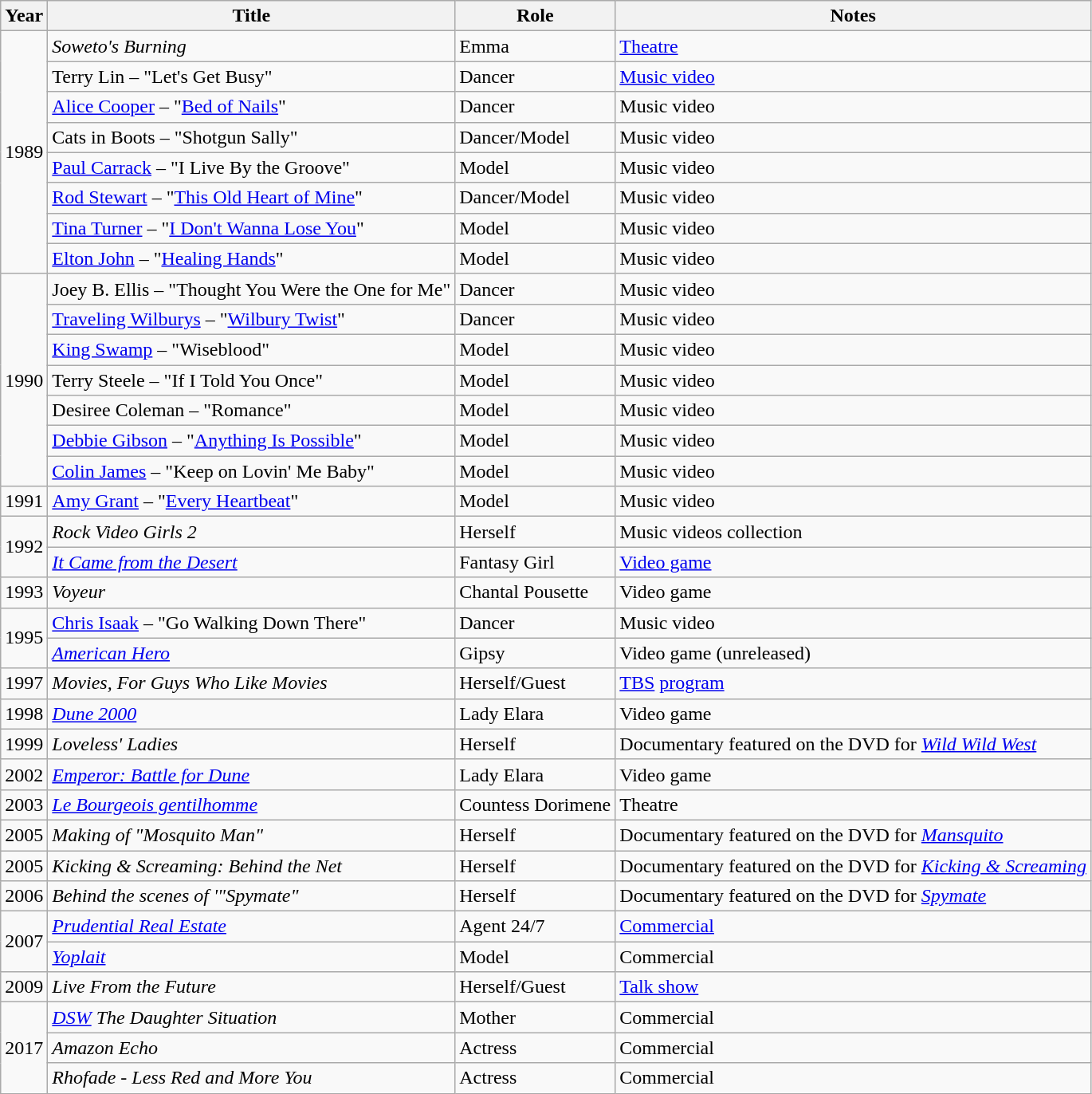<table class="wikitable">
<tr>
<th>Year</th>
<th>Title</th>
<th>Role</th>
<th>Notes</th>
</tr>
<tr>
<td rowspan="8">1989</td>
<td><em>Soweto's Burning</em></td>
<td>Emma</td>
<td><a href='#'>Theatre</a></td>
</tr>
<tr>
<td>Terry Lin – "Let's Get Busy"</td>
<td>Dancer</td>
<td><a href='#'>Music video</a></td>
</tr>
<tr>
<td><a href='#'>Alice Cooper</a> – "<a href='#'>Bed of Nails</a>"</td>
<td>Dancer</td>
<td>Music video</td>
</tr>
<tr>
<td>Cats in Boots – "Shotgun Sally"</td>
<td>Dancer/Model</td>
<td>Music video</td>
</tr>
<tr>
<td><a href='#'>Paul Carrack</a> – "I Live By the Groove"</td>
<td>Model</td>
<td>Music video</td>
</tr>
<tr>
<td><a href='#'>Rod Stewart</a> – "<a href='#'>This Old Heart of Mine</a>"</td>
<td>Dancer/Model</td>
<td>Music video</td>
</tr>
<tr>
<td><a href='#'>Tina Turner</a> – "<a href='#'>I Don't Wanna Lose You</a>"</td>
<td>Model</td>
<td>Music video</td>
</tr>
<tr>
<td><a href='#'>Elton John</a> – "<a href='#'>Healing Hands</a>"</td>
<td>Model</td>
<td>Music video</td>
</tr>
<tr>
<td rowspan="7">1990</td>
<td>Joey B. Ellis – "Thought You Were the One for Me"</td>
<td>Dancer</td>
<td>Music video</td>
</tr>
<tr>
<td><a href='#'>Traveling Wilburys</a> – "<a href='#'>Wilbury Twist</a>"</td>
<td>Dancer</td>
<td>Music video</td>
</tr>
<tr>
<td><a href='#'>King Swamp</a> – "Wiseblood"</td>
<td>Model</td>
<td>Music video</td>
</tr>
<tr>
<td>Terry Steele – "If I Told You Once"</td>
<td>Model</td>
<td>Music video</td>
</tr>
<tr>
<td>Desiree Coleman – "Romance"</td>
<td>Model</td>
<td>Music video</td>
</tr>
<tr>
<td><a href='#'>Debbie Gibson</a> – "<a href='#'>Anything Is Possible</a>"</td>
<td>Model</td>
<td>Music video</td>
</tr>
<tr>
<td><a href='#'>Colin James</a> – "Keep on Lovin' Me Baby"</td>
<td>Model</td>
<td>Music video</td>
</tr>
<tr>
<td>1991</td>
<td><a href='#'>Amy Grant</a> – "<a href='#'>Every Heartbeat</a>"</td>
<td>Model</td>
<td>Music video</td>
</tr>
<tr>
<td rowspan="2">1992</td>
<td><em>Rock Video Girls 2</em></td>
<td>Herself</td>
<td>Music videos collection</td>
</tr>
<tr>
<td><em><a href='#'>It Came from the Desert</a></em></td>
<td>Fantasy Girl</td>
<td><a href='#'>Video game</a></td>
</tr>
<tr>
<td>1993</td>
<td><em>Voyeur</em></td>
<td>Chantal Pousette</td>
<td>Video game</td>
</tr>
<tr>
<td rowspan="2">1995</td>
<td><a href='#'>Chris Isaak</a> – "Go Walking Down There"</td>
<td>Dancer</td>
<td>Music video</td>
</tr>
<tr>
<td><em><a href='#'>American Hero</a></em></td>
<td>Gipsy</td>
<td>Video game (unreleased)</td>
</tr>
<tr>
<td>1997</td>
<td><em>Movies, For Guys Who Like Movies</em></td>
<td>Herself/Guest</td>
<td><a href='#'>TBS</a> <a href='#'>program</a></td>
</tr>
<tr>
<td>1998</td>
<td><em><a href='#'>Dune 2000</a></em></td>
<td>Lady Elara</td>
<td>Video game</td>
</tr>
<tr>
<td>1999</td>
<td><em>Loveless' Ladies</em></td>
<td>Herself</td>
<td>Documentary featured on the DVD for <em><a href='#'>Wild Wild West</a></em></td>
</tr>
<tr>
<td>2002</td>
<td><em><a href='#'>Emperor: Battle for Dune</a></em></td>
<td>Lady Elara</td>
<td>Video game</td>
</tr>
<tr>
<td>2003</td>
<td><em><a href='#'>Le Bourgeois gentilhomme</a></em></td>
<td>Countess Dorimene</td>
<td>Theatre</td>
</tr>
<tr>
<td>2005</td>
<td><em>Making of "Mosquito Man"</em></td>
<td>Herself</td>
<td>Documentary featured on the DVD for <em><a href='#'>Mansquito</a></em></td>
</tr>
<tr>
<td>2005</td>
<td><em>Kicking & Screaming: Behind the Net</em></td>
<td>Herself</td>
<td>Documentary featured on the DVD for <em><a href='#'>Kicking & Screaming</a></em></td>
</tr>
<tr>
<td>2006</td>
<td><em>Behind the scenes of '"Spymate"</em></td>
<td>Herself</td>
<td>Documentary featured on the DVD for <em><a href='#'>Spymate</a></em></td>
</tr>
<tr>
<td rowspan="2">2007</td>
<td><em><a href='#'>Prudential Real Estate</a></em></td>
<td>Agent 24/7</td>
<td><a href='#'>Commercial</a></td>
</tr>
<tr>
<td><em><a href='#'>Yoplait</a></em></td>
<td>Model</td>
<td>Commercial</td>
</tr>
<tr>
<td>2009</td>
<td><em>Live From the Future</em></td>
<td>Herself/Guest</td>
<td><a href='#'>Talk show</a></td>
</tr>
<tr>
<td rowspan="3">2017</td>
<td><em><a href='#'>DSW</a> The Daughter Situation</em></td>
<td>Mother</td>
<td>Commercial</td>
</tr>
<tr>
<td><em>Amazon Echo</em></td>
<td>Actress</td>
<td>Commercial</td>
</tr>
<tr>
<td><em>Rhofade - Less Red and More You</em></td>
<td>Actress</td>
<td>Commercial</td>
</tr>
</table>
